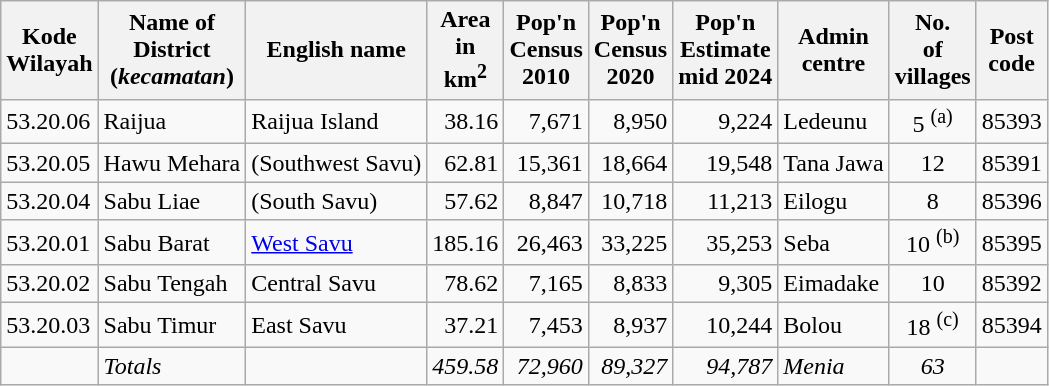<table class="sortable wikitable">
<tr>
<th>Kode <br>Wilayah</th>
<th>Name of<br>District<br>(<em>kecamatan</em>)</th>
<th>English name</th>
<th>Area <br>in <br>km<sup>2</sup></th>
<th>Pop'n<br>Census<br>2010</th>
<th>Pop'n<br>Census<br>2020</th>
<th>Pop'n<br>Estimate<br>mid 2024</th>
<th>Admin <br> centre</th>
<th>No.<br> of<br>villages</th>
<th>Post<br>code</th>
</tr>
<tr>
<td>53.20.06</td>
<td>Raijua </td>
<td>Raijua Island</td>
<td align="right">38.16</td>
<td align="right">7,671</td>
<td align="right">8,950</td>
<td align="right">9,224</td>
<td>Ledeunu</td>
<td align="center">5 <sup>(a)</sup></td>
<td>85393</td>
</tr>
<tr>
<td>53.20.05</td>
<td>Hawu Mehara </td>
<td>(Southwest Savu)</td>
<td align="right">62.81</td>
<td align="right">15,361</td>
<td align="right">18,664</td>
<td align="right">19,548</td>
<td>Tana Jawa</td>
<td align="center">12</td>
<td>85391</td>
</tr>
<tr>
<td>53.20.04</td>
<td>Sabu Liae </td>
<td>(South Savu)</td>
<td align="right">57.62</td>
<td align="right">8,847</td>
<td align="right">10,718</td>
<td align="right">11,213</td>
<td>Eilogu</td>
<td align="center">8</td>
<td>85396</td>
</tr>
<tr>
<td>53.20.01</td>
<td>Sabu Barat </td>
<td><a href='#'>West Savu</a></td>
<td align="right">185.16</td>
<td align="right">26,463</td>
<td align="right">33,225</td>
<td align="right">35,253</td>
<td>Seba</td>
<td align="center">10 <sup>(b)</sup></td>
<td>85395</td>
</tr>
<tr>
<td>53.20.02</td>
<td>Sabu Tengah </td>
<td>Central Savu</td>
<td align="right">78.62</td>
<td align="right">7,165</td>
<td align="right">8,833</td>
<td align="right">9,305</td>
<td>Eimadake</td>
<td align="center">10</td>
<td>85392</td>
</tr>
<tr>
<td>53.20.03</td>
<td>Sabu Timur </td>
<td>East Savu</td>
<td align="right">37.21</td>
<td align="right">7,453</td>
<td align="right">8,937</td>
<td align="right">10,244</td>
<td>Bolou</td>
<td align="center">18 <sup>(c)</sup></td>
<td>85394</td>
</tr>
<tr>
<td></td>
<td><em>Totals</em></td>
<td></td>
<td align="right"><em>459.58</em></td>
<td align="right"><em>72,960</em></td>
<td align="right"><em>89,327</em></td>
<td align="right"><em>94,787</em></td>
<td><em>Menia</em></td>
<td align="center"><em>63</em></td>
<td></td>
</tr>
</table>
